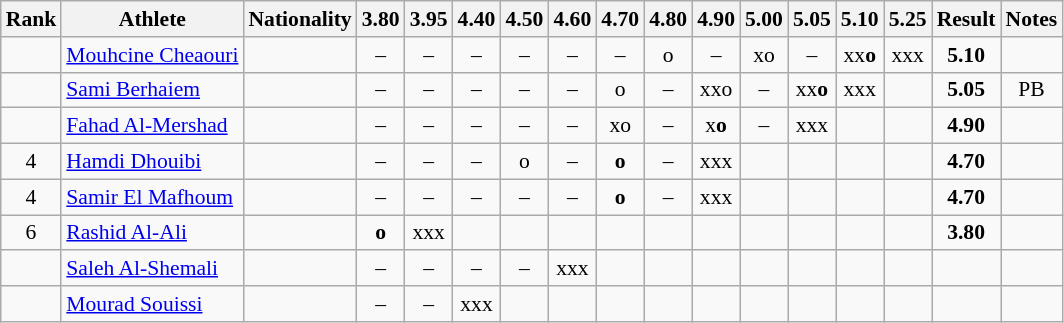<table class="wikitable sortable" style="text-align:center;font-size:90%">
<tr>
<th>Rank</th>
<th>Athlete</th>
<th>Nationality</th>
<th>3.80</th>
<th>3.95</th>
<th>4.40</th>
<th>4.50</th>
<th>4.60</th>
<th>4.70</th>
<th>4.80</th>
<th>4.90</th>
<th>5.00</th>
<th>5.05</th>
<th>5.10</th>
<th>5.25</th>
<th>Result</th>
<th>Notes</th>
</tr>
<tr>
<td></td>
<td align="left"><a href='#'>Mouhcine Cheaouri</a></td>
<td align=left></td>
<td>–</td>
<td>–</td>
<td>–</td>
<td>–</td>
<td>–</td>
<td>–</td>
<td>o</td>
<td>–</td>
<td>xo</td>
<td>–</td>
<td>xx<strong>o</strong></td>
<td>xxx</td>
<td><strong>5.10</strong></td>
<td></td>
</tr>
<tr>
<td></td>
<td align="left"><a href='#'>Sami Berhaiem</a></td>
<td align=left></td>
<td>–</td>
<td>–</td>
<td>–</td>
<td>–</td>
<td>–</td>
<td>o</td>
<td>–</td>
<td>xxo</td>
<td>–</td>
<td>xx<strong>o</strong></td>
<td>xxx</td>
<td></td>
<td><strong>5.05</strong></td>
<td>PB</td>
</tr>
<tr>
<td></td>
<td align="left"><a href='#'>Fahad Al-Mershad</a></td>
<td align=left></td>
<td>–</td>
<td>–</td>
<td>–</td>
<td>–</td>
<td>–</td>
<td>xo</td>
<td>–</td>
<td>x<strong>o</strong></td>
<td>–</td>
<td>xxx</td>
<td></td>
<td></td>
<td><strong>4.90</strong></td>
<td></td>
</tr>
<tr>
<td>4</td>
<td align="left"><a href='#'>Hamdi Dhouibi</a></td>
<td align=left></td>
<td>–</td>
<td>–</td>
<td>–</td>
<td>o</td>
<td>–</td>
<td><strong>o</strong></td>
<td>–</td>
<td>xxx</td>
<td></td>
<td></td>
<td></td>
<td></td>
<td><strong>4.70</strong></td>
<td></td>
</tr>
<tr>
<td>4</td>
<td align="left"><a href='#'>Samir El Mafhoum</a></td>
<td align=left></td>
<td>–</td>
<td>–</td>
<td>–</td>
<td>–</td>
<td>–</td>
<td><strong>o</strong></td>
<td>–</td>
<td>xxx</td>
<td></td>
<td></td>
<td></td>
<td></td>
<td><strong>4.70</strong></td>
<td></td>
</tr>
<tr>
<td>6</td>
<td align="left"><a href='#'>Rashid Al-Ali</a></td>
<td align=left></td>
<td><strong>o</strong></td>
<td>xxx</td>
<td></td>
<td></td>
<td></td>
<td></td>
<td></td>
<td></td>
<td></td>
<td></td>
<td></td>
<td></td>
<td><strong>3.80</strong></td>
<td></td>
</tr>
<tr>
<td></td>
<td align="left"><a href='#'>Saleh Al-Shemali</a></td>
<td align=left></td>
<td>–</td>
<td>–</td>
<td>–</td>
<td>–</td>
<td>xxx</td>
<td></td>
<td></td>
<td></td>
<td></td>
<td></td>
<td></td>
<td></td>
<td><strong></strong></td>
<td></td>
</tr>
<tr>
<td></td>
<td align="left"><a href='#'>Mourad Souissi</a></td>
<td align=left></td>
<td>–</td>
<td>–</td>
<td>xxx</td>
<td></td>
<td></td>
<td></td>
<td></td>
<td></td>
<td></td>
<td></td>
<td></td>
<td></td>
<td><strong></strong></td>
<td></td>
</tr>
</table>
